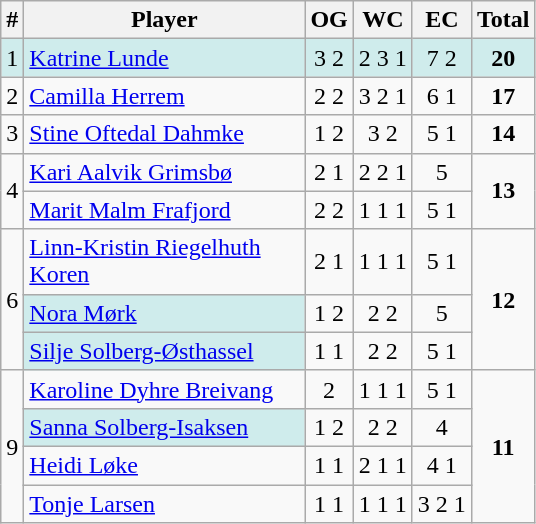<table class="wikitable sortable" style="text-align:center">
<tr>
<th>#</th>
<th width=180px>Player</th>
<th>OG</th>
<th>WC</th>
<th>EC</th>
<th>Total</th>
</tr>
<tr style="background:#CFECEC">
<td>1</td>
<td align="left"><a href='#'>Katrine Lunde</a></td>
<td>3  2 </td>
<td>2  3  1 </td>
<td>7  2 </td>
<td><strong>20</strong></td>
</tr>
<tr>
<td>2</td>
<td align="left"><a href='#'>Camilla Herrem</a></td>
<td>2  2 </td>
<td>3  2  1 </td>
<td>6  1 </td>
<td><strong>17</strong></td>
</tr>
<tr>
<td>3</td>
<td align="left"><a href='#'>Stine Oftedal Dahmke</a></td>
<td>1  2 </td>
<td>3  2 </td>
<td>5  1 </td>
<td><strong>14</strong></td>
</tr>
<tr>
<td rowspan=2>4</td>
<td align="left"><a href='#'>Kari Aalvik Grimsbø</a></td>
<td>2  1 </td>
<td>2  2  1 </td>
<td>5 </td>
<td rowspan=2><strong>13</strong></td>
</tr>
<tr>
<td align="left"><a href='#'>Marit Malm Frafjord</a></td>
<td>2  2 </td>
<td>1  1  1 </td>
<td>5  1 </td>
</tr>
<tr>
<td rowspan=3>6</td>
<td align="left"><a href='#'>Linn-Kristin Riegelhuth Koren</a></td>
<td>2  1 </td>
<td>1  1  1 </td>
<td>5  1 </td>
<td rowspan=3><strong>12</strong></td>
</tr>
<tr>
<td style="background:#CFECEC" align="left"><a href='#'>Nora Mørk</a></td>
<td>1  2 </td>
<td>2  2 </td>
<td>5 </td>
</tr>
<tr>
<td style="background:#CFECEC" align="left"><a href='#'>Silje Solberg-Østhassel</a></td>
<td>1  1 </td>
<td>2  2 </td>
<td>5  1 </td>
</tr>
<tr>
<td rowspan=4>9</td>
<td align="left"><a href='#'>Karoline Dyhre Breivang</a></td>
<td>2 </td>
<td>1  1  1 </td>
<td>5  1 </td>
<td rowspan=4><strong>11</strong></td>
</tr>
<tr>
<td style="background:#CFECEC" align="left"><a href='#'>Sanna Solberg-Isaksen</a></td>
<td>1  2 </td>
<td>2  2 </td>
<td>4 </td>
</tr>
<tr>
<td align="left"><a href='#'>Heidi Løke</a></td>
<td>1  1 </td>
<td>2  1  1 </td>
<td>4  1 </td>
</tr>
<tr>
<td align="left"><a href='#'>Tonje Larsen</a></td>
<td>1  1 </td>
<td>1  1  1 </td>
<td>3  2  1 </td>
</tr>
</table>
